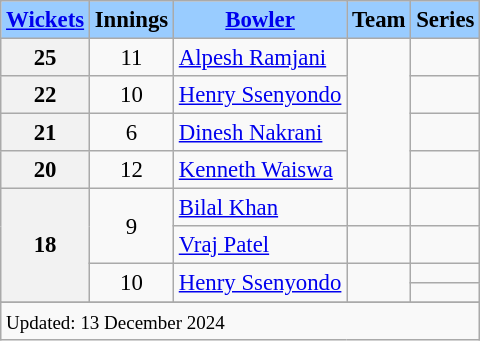<table class="wikitable sortable defaultleft" style="font-size: 95%">
<tr>
<th scope="col" style="background-color:#9cf;"><a href='#'>Wickets</a></th>
<th scope="col" style="background-color:#9cf;">Innings</th>
<th scope="col" style="background-color:#9cf;"><a href='#'>Bowler</a></th>
<th scope="col" style="background-color:#9cf;">Team</th>
<th scope="col" style="background-color:#9cf;">Series</th>
</tr>
<tr>
<th scope="row">25</th>
<td style="text-align:center;">11</td>
<td><a href='#'>Alpesh Ramjani</a></td>
<td rowspan=4></td>
<td></td>
</tr>
<tr>
<th scope="row">22</th>
<td style="text-align:center;">10</td>
<td><a href='#'>Henry Ssenyondo</a></td>
<td></td>
</tr>
<tr>
<th scope="row">21</th>
<td style="text-align:center;">6</td>
<td><a href='#'>Dinesh Nakrani</a></td>
<td></td>
</tr>
<tr>
<th scope="row">20</th>
<td style="text-align:center;">12</td>
<td><a href='#'>Kenneth Waiswa</a></td>
<td></td>
</tr>
<tr>
<th scope="row" rowspan=4>18</th>
<td style="text-align:center;" rowspan=2>9</td>
<td><a href='#'>Bilal Khan</a></td>
<td></td>
<td></td>
</tr>
<tr>
<td><a href='#'>Vraj Patel</a></td>
<td></td>
<td></td>
</tr>
<tr>
<td style="text-align:center;"rowspan=2>10</td>
<td rowspan=2><a href='#'>Henry Ssenyondo</a></td>
<td rowspan=2></td>
<td></td>
</tr>
<tr>
<td></td>
</tr>
<tr>
</tr>
<tr class="sortbottom">
<td scope="row" colspan=5 style="text-align:left;"><small>Updated: 13 December 2024</small></td>
</tr>
</table>
